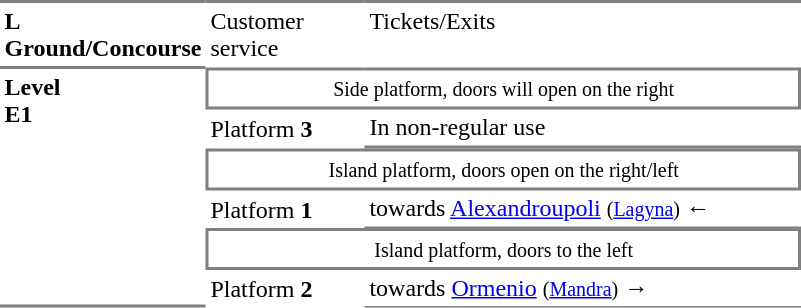<table table border=0 cellspacing=0 cellpadding=3>
<tr>
<td style="border-bottom:solid 2px gray;border-top:solid 2px gray;" width=50 valign=top><strong>L<br>Ground/Concourse</strong></td>
<td style="border-top:solid 2px gray;border-bottom:solid 1px gray;" width=100 valign=top>Customer service</td>
<td style="border-top:solid 2px gray;border-bottom:solid 1px gray;" width=285 valign=top>Tickets/Exits</td>
</tr>
<tr>
<td style="border-bottom:solid 2px gray;" rowspan=12 valign=top><strong>Level<br>Ε1</strong></td>
<td style="border-top:solid 1px gray;border-right:solid 2px gray;border-left:solid 2px gray;border-bottom:solid 2px gray;text-align:center;" colspan=2><small>Side platform, doors will open on the right</small></td>
</tr>
<tr>
<td>Platform <span><strong>3</strong></span></td>
<td style="border-bottom:solid 2px gray;">In non-regular use</td>
</tr>
<tr>
<td style="border-top:solid 2px gray;border-right:solid 2px gray;border-left:solid 2px gray;border-bottom:solid 2px gray;text-align:center;" colspan=2><small>Island platform, doors open on the right/left</small></td>
</tr>
<tr>
<td>Platform <span><strong>1</strong></span></td>
<td style="border-bottom:solid 1px gray;"> towards <a href='#'>Alexandroupoli</a> <small>(<a href='#'>Lagyna</a>)</small> ←</td>
</tr>
<tr>
<td style="border-top:solid 2px gray;border-right:solid 2px gray;border-left:solid 2px gray;border-bottom:solid 2px gray;text-align:center;" colspan=2><small>Island platform, doors to the left</small></td>
</tr>
<tr>
<td>Platform <span><strong>2</strong></span></td>
<td style="border-bottom:solid 1px gray;"> towards <a href='#'>Ormenio</a> <small>(<a href='#'>Mandra</a>)</small> →</td>
<td></td>
</tr>
</table>
